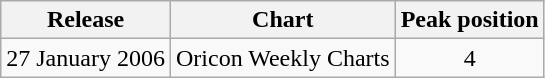<table class="wikitable">
<tr>
<th>Release</th>
<th>Chart</th>
<th>Peak position</th>
</tr>
<tr>
<td>27 January 2006</td>
<td>Oricon Weekly Charts</td>
<td align="center">4</td>
</tr>
</table>
